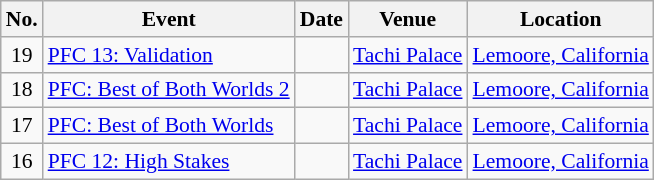<table class="sortable wikitable succession-box" style="font-size:90%;">
<tr>
<th>No.</th>
<th>Event</th>
<th>Date</th>
<th>Venue</th>
<th>Location</th>
</tr>
<tr>
<td align=center>19</td>
<td><a href='#'>PFC 13: Validation</a></td>
<td></td>
<td><a href='#'>Tachi Palace</a></td>
<td><a href='#'>Lemoore, California</a></td>
</tr>
<tr>
<td align=center>18</td>
<td><a href='#'>PFC: Best of Both Worlds 2</a></td>
<td></td>
<td><a href='#'>Tachi Palace</a></td>
<td><a href='#'>Lemoore, California</a></td>
</tr>
<tr>
<td align=center>17</td>
<td><a href='#'>PFC: Best of Both Worlds</a></td>
<td></td>
<td><a href='#'>Tachi Palace</a></td>
<td><a href='#'>Lemoore, California</a></td>
</tr>
<tr>
<td align=center>16</td>
<td><a href='#'>PFC 12: High Stakes</a></td>
<td></td>
<td><a href='#'>Tachi Palace</a></td>
<td><a href='#'>Lemoore, California</a></td>
</tr>
</table>
